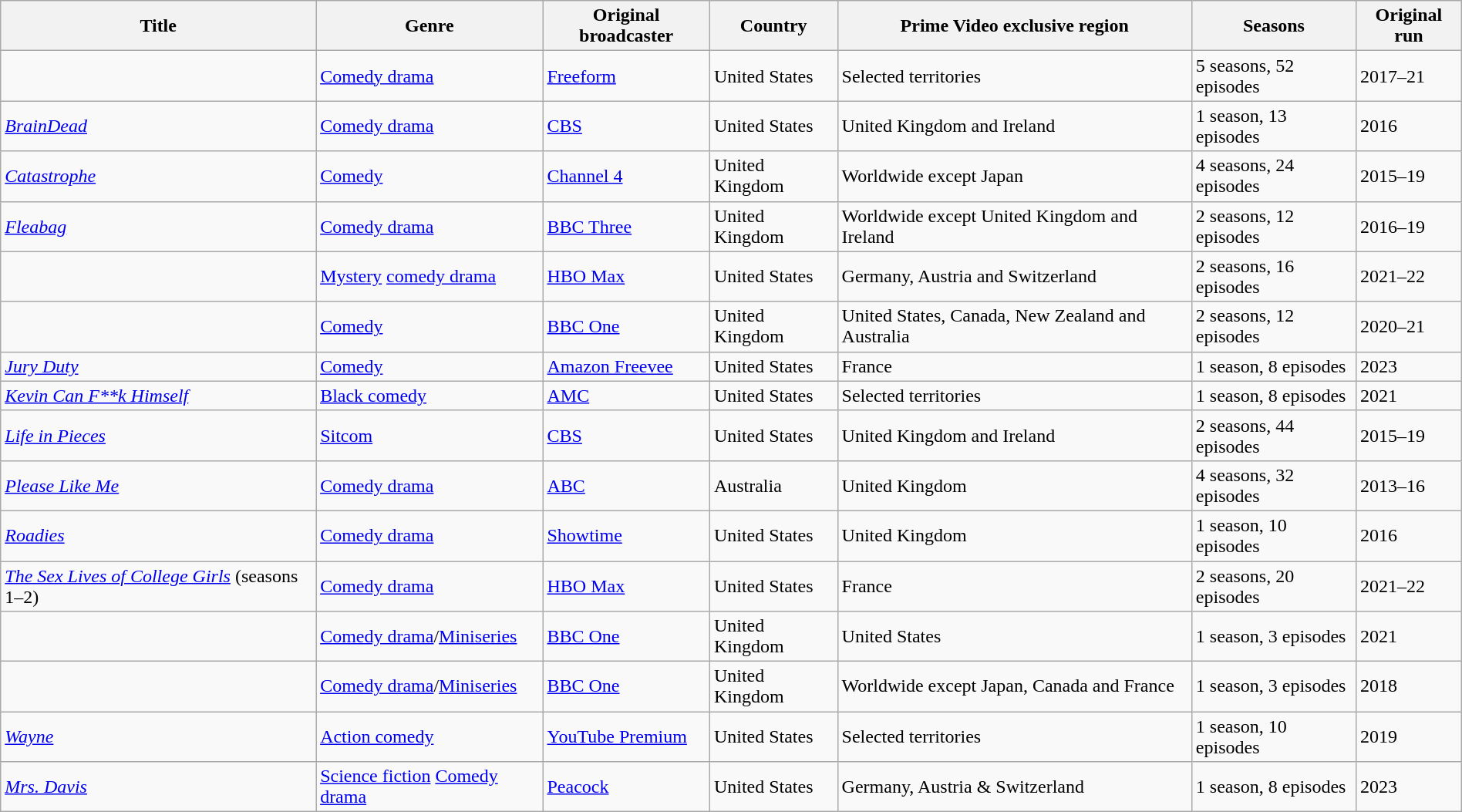<table class="wikitable sortable" style="width:100%;">
<tr>
<th>Title</th>
<th>Genre</th>
<th>Original broadcaster</th>
<th>Country</th>
<th>Prime Video exclusive region</th>
<th>Seasons</th>
<th>Original run</th>
</tr>
<tr>
<td><em></em></td>
<td><a href='#'>Comedy drama</a></td>
<td><a href='#'>Freeform</a></td>
<td>United States</td>
<td>Selected territories</td>
<td>5 seasons, 52 episodes</td>
<td>2017–21</td>
</tr>
<tr>
<td><em><a href='#'>BrainDead</a></em></td>
<td><a href='#'>Comedy drama</a></td>
<td><a href='#'>CBS</a></td>
<td>United States</td>
<td>United Kingdom and Ireland</td>
<td>1 season, 13 episodes</td>
<td>2016</td>
</tr>
<tr>
<td><em><a href='#'>Catastrophe</a></em></td>
<td><a href='#'>Comedy</a></td>
<td><a href='#'>Channel 4</a></td>
<td>United Kingdom</td>
<td>Worldwide except Japan</td>
<td>4 seasons, 24 episodes</td>
<td>2015–19</td>
</tr>
<tr>
<td><em><a href='#'>Fleabag</a></em></td>
<td><a href='#'>Comedy drama</a></td>
<td><a href='#'>BBC Three</a></td>
<td>United Kingdom</td>
<td>Worldwide except United Kingdom and Ireland</td>
<td>2 seasons, 12 episodes</td>
<td>2016–19</td>
</tr>
<tr>
<td><em></em></td>
<td><a href='#'>Mystery</a> <a href='#'>comedy drama</a></td>
<td><a href='#'>HBO Max</a></td>
<td>United States</td>
<td>Germany, Austria and Switzerland</td>
<td>2 seasons, 16 episodes</td>
<td>2021–22</td>
</tr>
<tr>
<td><em></em></td>
<td><a href='#'>Comedy</a></td>
<td><a href='#'>BBC One</a></td>
<td>United Kingdom</td>
<td>United States, Canada, New Zealand and Australia</td>
<td>2 seasons, 12 episodes</td>
<td>2020–21</td>
</tr>
<tr>
<td><em><a href='#'>Jury Duty</a></em></td>
<td><a href='#'>Comedy</a></td>
<td><a href='#'>Amazon Freevee</a></td>
<td>United States</td>
<td>France</td>
<td>1 season, 8 episodes</td>
<td>2023</td>
</tr>
<tr>
<td><em><a href='#'>Kevin Can F**k Himself</a></em></td>
<td><a href='#'>Black comedy</a></td>
<td><a href='#'>AMC</a></td>
<td>United States</td>
<td>Selected territories</td>
<td>1 season, 8 episodes</td>
<td>2021</td>
</tr>
<tr>
<td><em><a href='#'>Life in Pieces</a></em></td>
<td><a href='#'>Sitcom</a></td>
<td><a href='#'>CBS</a></td>
<td>United States</td>
<td>United Kingdom and Ireland</td>
<td>2 seasons, 44 episodes</td>
<td>2015–19</td>
</tr>
<tr>
<td><em><a href='#'>Please Like Me</a></em></td>
<td><a href='#'>Comedy drama</a></td>
<td><a href='#'>ABC</a></td>
<td>Australia</td>
<td>United Kingdom</td>
<td>4 seasons, 32 episodes</td>
<td>2013–16</td>
</tr>
<tr>
<td><em><a href='#'>Roadies</a></em></td>
<td><a href='#'>Comedy drama</a></td>
<td><a href='#'>Showtime</a></td>
<td>United States</td>
<td>United Kingdom</td>
<td>1 season, 10 episodes</td>
<td>2016</td>
</tr>
<tr>
<td><em><a href='#'>The Sex Lives of College Girls</a></em> (seasons 1–2)</td>
<td><a href='#'>Comedy drama</a></td>
<td><a href='#'>HBO Max</a></td>
<td>United States</td>
<td>France</td>
<td>2 seasons, 20 episodes</td>
<td>2021–22</td>
</tr>
<tr>
<td><em></em></td>
<td><a href='#'>Comedy drama</a>/<a href='#'>Miniseries</a></td>
<td><a href='#'>BBC One</a></td>
<td>United Kingdom</td>
<td>United States</td>
<td>1 season, 3 episodes</td>
<td>2021</td>
</tr>
<tr>
<td><em></em></td>
<td><a href='#'>Comedy drama</a>/<a href='#'>Miniseries</a></td>
<td><a href='#'>BBC One</a></td>
<td>United Kingdom</td>
<td>Worldwide except Japan, Canada and France</td>
<td>1 season, 3 episodes</td>
<td>2018</td>
</tr>
<tr>
<td><em><a href='#'>Wayne</a></em></td>
<td><a href='#'>Action comedy</a></td>
<td><a href='#'>YouTube Premium</a></td>
<td>United States</td>
<td>Selected territories</td>
<td>1 season, 10 episodes</td>
<td>2019</td>
</tr>
<tr>
<td><em><a href='#'>Mrs. Davis</a></em></td>
<td><a href='#'>Science fiction</a> <a href='#'>Comedy drama</a></td>
<td><a href='#'>Peacock</a></td>
<td>United States</td>
<td>Germany, Austria & Switzerland</td>
<td>1 season, 8 episodes</td>
<td>2023</td>
</tr>
</table>
